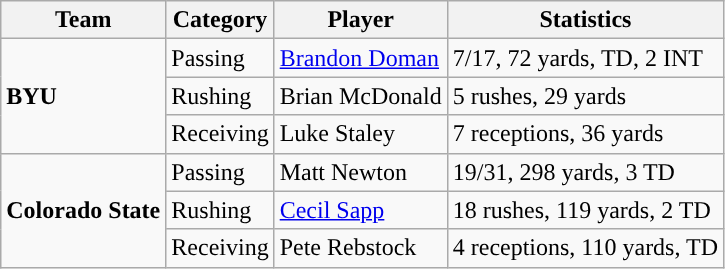<table class="wikitable" style="float: left;">
<tr>
<th>Team</th>
<th>Category</th>
<th>Player</th>
<th>Statistics</th>
</tr>
<tr>
<td rowspan=3><strong>BYU</strong></td>
<td>Passing</td>
<td><a href='#'>Brandon Doman</a></td>
<td>7/17, 72 yards, TD, 2 INT</td>
</tr>
<tr>
<td>Rushing</td>
<td>Brian McDonald</td>
<td>5 rushes, 29 yards</td>
</tr>
<tr>
<td>Receiving</td>
<td>Luke Staley</td>
<td>7 receptions, 36 yards</td>
</tr>
<tr>
<td rowspan=3><strong>Colorado State</strong></td>
<td>Passing</td>
<td>Matt Newton</td>
<td>19/31, 298 yards, 3 TD</td>
</tr>
<tr>
<td>Rushing</td>
<td><a href='#'>Cecil Sapp</a></td>
<td>18 rushes, 119 yards, 2 TD</td>
</tr>
<tr>
<td>Receiving</td>
<td>Pete Rebstock</td>
<td>4 receptions, 110 yards, TD</td>
</tr>
</table>
